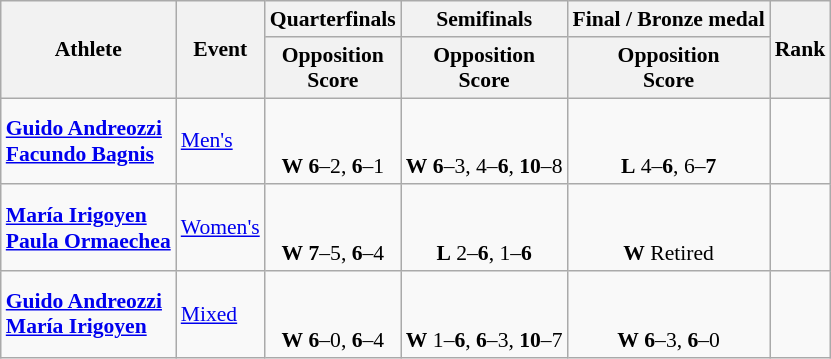<table class="wikitable" border="1" style="font-size:90%">
<tr>
<th rowspan=2>Athlete</th>
<th rowspan=2>Event</th>
<th>Quarterfinals</th>
<th>Semifinals</th>
<th>Final / Bronze medal</th>
<th rowspan=2>Rank</th>
</tr>
<tr>
<th>Opposition<br>Score</th>
<th>Opposition<br>Score</th>
<th>Opposition<br>Score</th>
</tr>
<tr>
<td><strong><a href='#'>Guido Andreozzi</a></strong><br><strong><a href='#'>Facundo Bagnis</a></strong></td>
<td><a href='#'>Men's</a></td>
<td align=center><br><br><strong>W</strong> <strong>6</strong>–2, <strong>6</strong>–1</td>
<td align=center><br><br><strong>W</strong> <strong>6</strong>–3, 4–<strong>6</strong>, <strong>10</strong>–8</td>
<td align=center><br><br><strong>L</strong> 4–<strong>6</strong>, 6–<strong>7</strong></td>
<td align=center></td>
</tr>
<tr>
<td><strong><a href='#'>María Irigoyen</a></strong><br><strong><a href='#'>Paula Ormaechea</a></strong></td>
<td><a href='#'>Women's</a></td>
<td align=center><br><br><strong>W</strong> <strong>7</strong>–5, <strong>6</strong>–4</td>
<td align=center><br><br><strong>L</strong> 2–<strong>6</strong>, 1–<strong>6</strong></td>
<td align=center><br><br><strong>W</strong> Retired</td>
<td align=center></td>
</tr>
<tr>
<td><strong><a href='#'>Guido Andreozzi</a></strong><br><strong><a href='#'>María Irigoyen</a></strong></td>
<td><a href='#'>Mixed</a></td>
<td align=center><br><br><strong>W</strong> <strong>6</strong>–0, <strong>6</strong>–4</td>
<td align=center><br><br><strong>W</strong> 1–<strong>6</strong>, <strong>6</strong>–3, <strong>10</strong>–7</td>
<td align=center><br><br><strong>W</strong> <strong>6</strong>–3, <strong>6</strong>–0</td>
<td align=center></td>
</tr>
</table>
